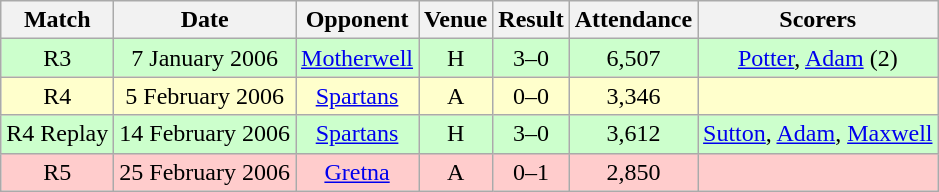<table class="wikitable" style="font-size:100%; text-align:center">
<tr>
<th>Match</th>
<th>Date</th>
<th>Opponent</th>
<th>Venue</th>
<th>Result</th>
<th>Attendance</th>
<th>Scorers</th>
</tr>
<tr style="background: #CCFFCC;">
<td>R3</td>
<td>7 January 2006</td>
<td><a href='#'>Motherwell</a></td>
<td>H</td>
<td>3–0</td>
<td>6,507</td>
<td><a href='#'>Potter</a>, <a href='#'>Adam</a> (2)</td>
</tr>
<tr style="background: #FFFFCC;">
<td>R4</td>
<td>5 February 2006</td>
<td><a href='#'>Spartans</a></td>
<td>A</td>
<td>0–0</td>
<td>3,346</td>
<td></td>
</tr>
<tr style="background: #CCFFCC;">
<td>R4 Replay</td>
<td>14 February 2006</td>
<td><a href='#'>Spartans</a></td>
<td>H</td>
<td>3–0</td>
<td>3,612</td>
<td><a href='#'>Sutton</a>, <a href='#'>Adam</a>, <a href='#'>Maxwell</a></td>
</tr>
<tr style="background: #FFCCCC;">
<td>R5</td>
<td>25 February 2006</td>
<td><a href='#'>Gretna</a></td>
<td>A</td>
<td>0–1</td>
<td>2,850</td>
<td></td>
</tr>
</table>
